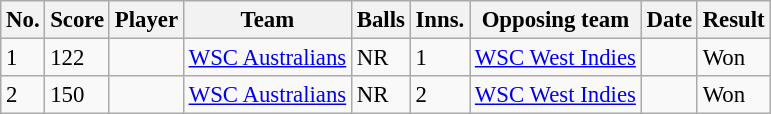<table class="wikitable sortable" style="font-size:95%">
<tr>
<th>No.</th>
<th>Score</th>
<th>Player</th>
<th>Team</th>
<th>Balls</th>
<th>Inns.</th>
<th>Opposing team</th>
<th>Date</th>
<th>Result</th>
</tr>
<tr>
<td>1</td>
<td>122</td>
<td></td>
<td> <a href='#'>WSC Australians</a></td>
<td>NR</td>
<td>1</td>
<td> <a href='#'>WSC West Indies</a></td>
<td></td>
<td>Won</td>
</tr>
<tr>
<td>2</td>
<td>150</td>
<td></td>
<td> <a href='#'>WSC Australians</a></td>
<td>NR</td>
<td>2</td>
<td> <a href='#'>WSC West Indies</a></td>
<td></td>
<td>Won</td>
</tr>
</table>
